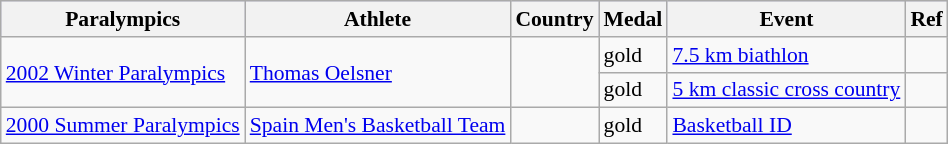<table class="wikitable sortable" style="font-size:90%;">
<tr style="background:#ccccff; class="sortable">
<th>Paralympics</th>
<th>Athlete</th>
<th>Country</th>
<th>Medal</th>
<th>Event</th>
<th>Ref</th>
</tr>
<tr>
<td rowspan="2"><a href='#'>2002 Winter Paralympics</a></td>
<td rowspan="2"><a href='#'>Thomas Oelsner</a></td>
<td rowspan="2"></td>
<td> gold</td>
<td><a href='#'>7.5 km biathlon</a></td>
<td></td>
</tr>
<tr>
<td> gold</td>
<td><a href='#'>5 km classic cross country</a></td>
<td></td>
</tr>
<tr>
<td><a href='#'>2000 Summer Paralympics</a></td>
<td><a href='#'>Spain Men's Basketball Team</a></td>
<td></td>
<td> gold</td>
<td><a href='#'>Basketball ID</a></td>
<td></td>
</tr>
</table>
